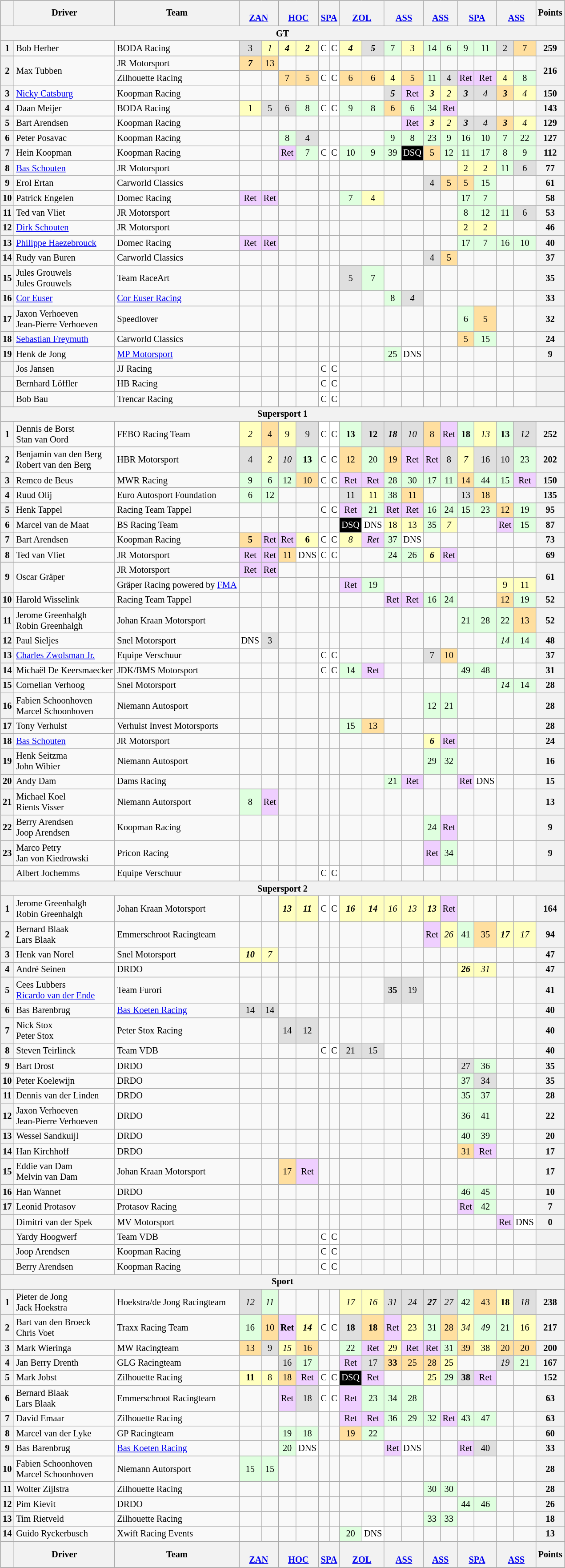<table>
<tr valign="top">
<td><br><table class="wikitable" style="font-size: 85%; text-align:center;">
<tr>
<th></th>
<th>Driver</th>
<th>Team</th>
<th colspan=2><br><a href='#'>ZAN</a></th>
<th colspan=2><br><a href='#'>HOC</a></th>
<th colspan=2><br><a href='#'>SPA</a></th>
<th colspan=2><br><a href='#'>ZOL</a></th>
<th colspan=2><br><a href='#'>ASS</a></th>
<th colspan=2><br><a href='#'>ASS</a></th>
<th colspan=2><br><a href='#'>SPA</a></th>
<th colspan=2><br><a href='#'>ASS</a></th>
<th>Points</th>
</tr>
<tr>
<th colspan=20>GT</th>
</tr>
<tr>
<th>1</th>
<td align=left> Bob Herber</td>
<td align=left> BODA Racing</td>
<td style="background:#DFDFDF;">3</td>
<td style="background:#FFFFBF;"><em>1</em></td>
<td style="background:#FFFFBF;"><strong><em>4</em></strong></td>
<td style="background:#FFFFBF;"><strong><em>2</em></strong></td>
<td style="background:#FFFFFF;">C</td>
<td style="background:#FFFFFF;">C</td>
<td style="background:#FFFFBF;"><strong><em>4</em></strong></td>
<td style="background:#DFDFDF;"><strong><em>5</em></strong></td>
<td style="background:#DFFFDF;">7</td>
<td style="background:#FFFFBF;">3</td>
<td style="background:#DFFFDF;">14</td>
<td style="background:#DFFFDF;">6</td>
<td style="background:#DFFFDF;">9</td>
<td style="background:#DFFFDF;">11</td>
<td style="background:#DFDFDF;">2</td>
<td style="background:#FFDF9F;">7</td>
<th>259</th>
</tr>
<tr>
<th rowspan=2>2</th>
<td rowspan=2 align=left> Max Tubben</td>
<td align=left> JR Motorsport</td>
<td style="background:#FFDF9F;"><strong><em>7</em></strong></td>
<td style="background:#FFDF9F;">13</td>
<td></td>
<td></td>
<td></td>
<td></td>
<td></td>
<td></td>
<td></td>
<td></td>
<td></td>
<td></td>
<td></td>
<td></td>
<td></td>
<td></td>
<th rowspan=2>216</th>
</tr>
<tr>
<td align=left> Zilhouette Racing</td>
<td></td>
<td></td>
<td style="background:#FFDF9F;">7</td>
<td style="background:#FFDF9F;">5</td>
<td style="background:#FFFFFF;">C</td>
<td style="background:#FFFFFF;">C</td>
<td style="background:#FFDF9F;">6</td>
<td style="background:#FFDF9F;">6</td>
<td style="background:#FFFFBF;">4</td>
<td style="background:#FFDF9F;">5</td>
<td style="background:#DFFFDF;">11</td>
<td style="background:#DFDFDF;">4</td>
<td style="background:#EFCFFF;">Ret</td>
<td style="background:#EFCFFF;">Ret</td>
<td style="background:#FFFFBF;">4</td>
<td style="background:#DFFFDF;">8</td>
</tr>
<tr>
<th>3</th>
<td align=left> <a href='#'>Nicky Catsburg</a></td>
<td align=left> Koopman Racing</td>
<td></td>
<td></td>
<td></td>
<td></td>
<td></td>
<td></td>
<td></td>
<td></td>
<td style="background:#DFDFDF;"><strong><em>5</em></strong></td>
<td style="background:#EFCFFF;">Ret</td>
<td style="background:#FFFFBF;"><strong><em>3</em></strong></td>
<td style="background:#FFFFBF;"><em>2</em></td>
<td style="background:#DFDFDF;"><strong><em>3</em></strong></td>
<td style="background:#DFDFDF;"><em>4</em></td>
<td style="background:#FFDF9F;"><strong><em>3</em></strong></td>
<td style="background:#FFFFBF;"><em>4</em></td>
<th>150</th>
</tr>
<tr>
<th>4</th>
<td align=left> Daan Meijer</td>
<td align=left> BODA Racing</td>
<td style="background:#FFFFBF;">1</td>
<td style="background:#DFDFDF;">5</td>
<td style="background:#DFDFDF;">6</td>
<td style="background:#DFFFDF;">8</td>
<td style="background:#FFFFFF;">C</td>
<td style="background:#FFFFFF;">C</td>
<td style="background:#DFFFDF;">9</td>
<td style="background:#DFFFDF;">8</td>
<td style="background:#FFDF9F;">6</td>
<td style="background:#DFFFDF;">6</td>
<td style="background:#DFFFDF;">34</td>
<td style="background:#EFCFFF;">Ret</td>
<td></td>
<td></td>
<td></td>
<td></td>
<th>143</th>
</tr>
<tr>
<th>5</th>
<td align=left> Bart Arendsen</td>
<td align=left> Koopman Racing</td>
<td></td>
<td></td>
<td></td>
<td></td>
<td></td>
<td></td>
<td></td>
<td></td>
<td></td>
<td style="background:#EFCFFF;">Ret</td>
<td style="background:#FFFFBF;"><strong><em>3</em></strong></td>
<td style="background:#FFFFBF;"><em>2</em></td>
<td style="background:#DFDFDF;"><strong><em>3</em></strong></td>
<td style="background:#DFDFDF;"><em>4</em></td>
<td style="background:#FFDF9F;"><strong><em>3</em></strong></td>
<td style="background:#FFFFBF;"><em>4</em></td>
<th>129</th>
</tr>
<tr>
<th>6</th>
<td align=left> Peter Posavac</td>
<td align=left> Koopman Racing</td>
<td></td>
<td></td>
<td style="background:#DFFFDF;">8</td>
<td style="background:#DFDFDF;">4</td>
<td></td>
<td></td>
<td></td>
<td></td>
<td style="background:#DFFFDF;">9</td>
<td style="background:#DFFFDF;">8</td>
<td style="background:#DFFFDF;">23</td>
<td style="background:#DFFFDF;">9</td>
<td style="background:#DFFFDF;">16</td>
<td style="background:#DFFFDF;">10</td>
<td style="background:#DFFFDF;">7</td>
<td style="background:#DFFFDF;">22</td>
<th>127</th>
</tr>
<tr>
<th>7</th>
<td align=left> Hein Koopman</td>
<td align=left> Koopman Racing</td>
<td></td>
<td></td>
<td style="background:#EFCFFF;">Ret</td>
<td style="background:#DFFFDF;">7</td>
<td style="background:#FFFFFF;">C</td>
<td style="background:#FFFFFF;">C</td>
<td style="background:#DFFFDF;">10</td>
<td style="background:#DFFFDF;">9</td>
<td style="background:#DFFFDF;">39</td>
<td style="background:#000000; color:#ffffff;">DSQ</td>
<td style="background:#FFDF9F;">5</td>
<td style="background:#DFFFDF;">12</td>
<td style="background:#DFFFDF;">11</td>
<td style="background:#DFFFDF;">17</td>
<td style="background:#DFFFDF;">8</td>
<td style="background:#DFFFDF;">9</td>
<th>112</th>
</tr>
<tr>
<th>8</th>
<td align=left> <a href='#'>Bas Schouten</a></td>
<td align=left> JR Motorsport</td>
<td></td>
<td></td>
<td></td>
<td></td>
<td></td>
<td></td>
<td></td>
<td></td>
<td></td>
<td></td>
<td></td>
<td></td>
<td style="background:#FFFFBF;">2</td>
<td style="background:#FFFFBF;">2</td>
<td style="background:#DFFFDF;">11</td>
<td style="background:#DFDFDF;">6</td>
<th>77</th>
</tr>
<tr>
<th>9</th>
<td align=left> Erol Ertan</td>
<td align=left> Carworld Classics</td>
<td></td>
<td></td>
<td></td>
<td></td>
<td></td>
<td></td>
<td></td>
<td></td>
<td></td>
<td></td>
<td style="background:#DFDFDF;">4</td>
<td style="background:#FFDF9F;">5</td>
<td style="background:#FFDF9F;">5</td>
<td style="background:#DFFFDF;">15</td>
<td></td>
<td></td>
<th>61</th>
</tr>
<tr>
<th>10</th>
<td align=left> Patrick Engelen</td>
<td align=left> Domec Racing</td>
<td style="background:#EFCFFF;">Ret</td>
<td style="background:#EFCFFF;">Ret</td>
<td></td>
<td></td>
<td></td>
<td></td>
<td style="background:#DFFFDF;">7</td>
<td style="background:#FFFFBF;">4</td>
<td></td>
<td></td>
<td></td>
<td></td>
<td style="background:#DFFFDF;">17</td>
<td style="background:#DFFFDF;">7</td>
<td></td>
<td></td>
<th>58</th>
</tr>
<tr>
<th>11</th>
<td align=left> Ted van Vliet</td>
<td align=left> JR Motorsport</td>
<td></td>
<td></td>
<td></td>
<td></td>
<td></td>
<td></td>
<td></td>
<td></td>
<td></td>
<td></td>
<td></td>
<td></td>
<td style="background:#DFFFDF;">8</td>
<td style="background:#DFFFDF;">12</td>
<td style="background:#DFFFDF;">11</td>
<td style="background:#DFDFDF;">6</td>
<th>53</th>
</tr>
<tr>
<th>12</th>
<td align=left> <a href='#'>Dirk Schouten</a></td>
<td align=left> JR Motorsport</td>
<td></td>
<td></td>
<td></td>
<td></td>
<td></td>
<td></td>
<td></td>
<td></td>
<td></td>
<td></td>
<td></td>
<td></td>
<td style="background:#FFFFBF;">2</td>
<td style="background:#FFFFBF;">2</td>
<td></td>
<td></td>
<th>46</th>
</tr>
<tr>
<th>13</th>
<td align=left> <a href='#'>Philippe Haezebrouck</a></td>
<td align=left> Domec Racing</td>
<td style="background:#EFCFFF;">Ret</td>
<td style="background:#EFCFFF;">Ret</td>
<td></td>
<td></td>
<td></td>
<td></td>
<td></td>
<td></td>
<td></td>
<td></td>
<td></td>
<td></td>
<td style="background:#DFFFDF;">17</td>
<td style="background:#DFFFDF;">7</td>
<td style="background:#DFFFDF;">16</td>
<td style="background:#DFFFDF;">10</td>
<th>40</th>
</tr>
<tr>
<th>14</th>
<td align=left> Rudy van Buren</td>
<td align=left> Carworld Classics</td>
<td></td>
<td></td>
<td></td>
<td></td>
<td></td>
<td></td>
<td></td>
<td></td>
<td></td>
<td></td>
<td style="background:#DFDFDF;">4</td>
<td style="background:#FFDF9F;">5</td>
<td></td>
<td></td>
<td></td>
<td></td>
<th>37</th>
</tr>
<tr>
<th>15</th>
<td align=left> Jules Grouwels<br> Jules Grouwels</td>
<td align=left> Team RaceArt</td>
<td></td>
<td></td>
<td></td>
<td></td>
<td></td>
<td></td>
<td style="background:#DFDFDF;">5</td>
<td style="background:#DFFFDF;">7</td>
<td></td>
<td></td>
<td></td>
<td></td>
<td></td>
<td></td>
<td></td>
<td></td>
<th>35</th>
</tr>
<tr>
<th>16</th>
<td align=left> <a href='#'>Cor Euser</a></td>
<td align=left> <a href='#'>Cor Euser Racing</a></td>
<td></td>
<td></td>
<td></td>
<td></td>
<td></td>
<td></td>
<td></td>
<td></td>
<td style="background:#DFFFDF;">8</td>
<td style="background:#DFDFDF;"><em>4</em></td>
<td></td>
<td></td>
<td></td>
<td></td>
<td></td>
<td></td>
<th>33</th>
</tr>
<tr>
<th>17</th>
<td align=left> Jaxon Verhoeven<br> Jean-Pierre Verhoeven</td>
<td align=left> Speedlover</td>
<td></td>
<td></td>
<td></td>
<td></td>
<td></td>
<td></td>
<td></td>
<td></td>
<td></td>
<td></td>
<td></td>
<td></td>
<td style="background:#DFFFDF;">6</td>
<td style="background:#FFDF9F;">5</td>
<td></td>
<td></td>
<th>32</th>
</tr>
<tr>
<th>18</th>
<td align=left> <a href='#'>Sebastian Freymuth</a></td>
<td align=left> Carworld Classics</td>
<td></td>
<td></td>
<td></td>
<td></td>
<td></td>
<td></td>
<td></td>
<td></td>
<td></td>
<td></td>
<td></td>
<td></td>
<td style="background:#FFDF9F;">5</td>
<td style="background:#DFFFDF;">15</td>
<td></td>
<td></td>
<th>24</th>
</tr>
<tr>
<th>19</th>
<td align=left> Henk de Jong</td>
<td align=left> <a href='#'>MP Motorsport</a></td>
<td></td>
<td></td>
<td></td>
<td></td>
<td></td>
<td></td>
<td></td>
<td></td>
<td style="background:#DFFFDF;">25</td>
<td style="background:#FFFFFF;">DNS</td>
<td></td>
<td></td>
<td></td>
<td></td>
<td></td>
<td></td>
<th>9</th>
</tr>
<tr>
<th></th>
<td align=left> Jos Jansen</td>
<td align=left> JJ Racing</td>
<td></td>
<td></td>
<td></td>
<td></td>
<td style="background:#FFFFFF;">C</td>
<td style="background:#FFFFFF;">C</td>
<td></td>
<td></td>
<td></td>
<td></td>
<td></td>
<td></td>
<td></td>
<td></td>
<td></td>
<td></td>
<th></th>
</tr>
<tr>
<th></th>
<td align=left> Bernhard Löffler</td>
<td align=left> HB Racing</td>
<td></td>
<td></td>
<td></td>
<td></td>
<td style="background:#FFFFFF;">C</td>
<td style="background:#FFFFFF;">C</td>
<td></td>
<td></td>
<td></td>
<td></td>
<td></td>
<td></td>
<td></td>
<td></td>
<td></td>
<td></td>
<th></th>
</tr>
<tr>
<th></th>
<td align=left> Bob Bau</td>
<td align=left> Trencar Racing</td>
<td></td>
<td></td>
<td></td>
<td></td>
<td style="background:#FFFFFF;">C</td>
<td style="background:#FFFFFF;">C</td>
<td></td>
<td></td>
<td></td>
<td></td>
<td></td>
<td></td>
<td></td>
<td></td>
<td></td>
<td></td>
<th></th>
</tr>
<tr>
<th colspan=20>Supersport 1</th>
</tr>
<tr>
<th>1</th>
<td align=left> Dennis de Borst<br> Stan van Oord</td>
<td align=left> FEBO Racing Team</td>
<td style="background:#FFFFBF;"><em>2</em></td>
<td style="background:#FFDF9F;">4</td>
<td style="background:#FFFFBF;">9</td>
<td style="background:#DFDFDF;">9</td>
<td style="background:#FFFFFF;">C</td>
<td style="background:#FFFFFF;">C</td>
<td style="background:#DFFFDF;"><strong>13</strong></td>
<td style="background:#DFDFDF;"><strong>12</strong></td>
<td style="background:#DFDFDF;"><strong><em>18</em></strong></td>
<td style="background:#DFDFDF;"><em>10</em></td>
<td style="background:#FFDF9F;">8</td>
<td style="background:#EFCFFF;">Ret</td>
<td style="background:#DFFFDF;"><strong>18</strong></td>
<td style="background:#FFFFBF;"><em>13</em></td>
<td style="background:#DFFFDF;"><strong>13</strong></td>
<td style="background:#DFDFDF;"><em>12</em></td>
<th>252</th>
</tr>
<tr>
<th>2</th>
<td align=left> Benjamin van den Berg<br> Robert van den Berg</td>
<td align=left> HBR Motorsport</td>
<td style="background:#DFDFDF;">4</td>
<td style="background:#FFFFBF;"><em>2</em></td>
<td style="background:#DFDFDF;"><em>10</em></td>
<td style="background:#DFFFDF;"><strong>13</strong></td>
<td style="background:#FFFFFF;">C</td>
<td style="background:#FFFFFF;">C</td>
<td style="background:#FFDF9F;">12</td>
<td style="background:#DFFFDF;">20</td>
<td style="background:#FFDF9F;">19</td>
<td style="background:#EFCFFF;">Ret</td>
<td style="background:#EFCFFF;">Ret</td>
<td style="background:#DFDFDF;">8</td>
<td style="background:#FFFFBF;"><em>7</em></td>
<td style="background:#DFDFDF;">16</td>
<td style="background:#DFDFDF;">10</td>
<td style="background:#DFFFDF;">23</td>
<th>202</th>
</tr>
<tr>
<th>3</th>
<td align=left> Remco de Beus</td>
<td align=left> MWR Racing</td>
<td style="background:#DFFFDF;">9</td>
<td style="background:#DFFFDF;">6</td>
<td style="background:#DFFFDF;">12</td>
<td style="background:#FFDF9F;">10</td>
<td style="background:#FFFFFF;">C</td>
<td style="background:#FFFFFF;">C</td>
<td style="background:#EFCFFF;">Ret</td>
<td style="background:#EFCFFF;">Ret</td>
<td style="background:#DFFFDF;">28</td>
<td style="background:#DFFFDF;">30</td>
<td style="background:#DFFFDF;">17</td>
<td style="background:#DFFFDF;">11</td>
<td style="background:#FFDF9F;">14</td>
<td style="background:#DFFFDF;">44</td>
<td style="background:#DFFFDF;">15</td>
<td style="background:#EFCFFF;">Ret</td>
<th>150</th>
</tr>
<tr>
<th>4</th>
<td align=left> Ruud Olij</td>
<td align=left> Euro Autosport Foundation</td>
<td style="background:#DFFFDF;">6</td>
<td style="background:#DFFFDF;">12</td>
<td></td>
<td></td>
<td></td>
<td></td>
<td style="background:#DFDFDF;">11</td>
<td style="background:#FFFFBF;">11</td>
<td style="background:#DFFFDF;">38</td>
<td style="background:#FFDF9F;">11</td>
<td></td>
<td></td>
<td style="background:#DFDFDF;">13</td>
<td style="background:#FFDF9F;">18</td>
<td></td>
<td></td>
<th>135</th>
</tr>
<tr>
<th>5</th>
<td align=left> Henk Tappel</td>
<td align=left> Racing Team Tappel</td>
<td></td>
<td></td>
<td></td>
<td></td>
<td style="background:#FFFFFF;">C</td>
<td style="background:#FFFFFF;">C</td>
<td style="background:#EFCFFF;">Ret</td>
<td style="background:#DFFFDF;">21</td>
<td style="background:#EFCFFF;">Ret</td>
<td style="background:#EFCFFF;">Ret</td>
<td style="background:#DFFFDF;">16</td>
<td style="background:#DFFFDF;">24</td>
<td style="background:#DFFFDF;">15</td>
<td style="background:#DFFFDF;">23</td>
<td style="background:#FFDF9F;">12</td>
<td style="background:#DFFFDF;">19</td>
<th>95</th>
</tr>
<tr>
<th>6</th>
<td align=left> Marcel van de Maat</td>
<td align=left> BS Racing Team</td>
<td></td>
<td></td>
<td></td>
<td></td>
<td></td>
<td></td>
<td style="background:#000000; color:#ffffff;">DSQ</td>
<td style="background:#FFFFFF;">DNS</td>
<td style="background:#FFFFBF;">18</td>
<td style="background:#FFFFBF;">13</td>
<td style="background:#DFFFDF;">35</td>
<td style="background:#FFFFBF;"><em>7</em></td>
<td></td>
<td></td>
<td style="background:#EFCFFF;">Ret</td>
<td style="background:#DFFFDF;">15</td>
<th>87</th>
</tr>
<tr>
<th>7</th>
<td align=left> Bart Arendsen</td>
<td align=left> Koopman Racing</td>
<td style="background:#FFDF9F;"><strong>5</strong></td>
<td style="background:#EFCFFF;">Ret</td>
<td style="background:#EFCFFF;">Ret</td>
<td style="background:#FFFFBF;"><strong>6</strong></td>
<td style="background:#FFFFFF;">C</td>
<td style="background:#FFFFFF;">C</td>
<td style="background:#FFFFBF;"><em>8</em></td>
<td style="background:#EFCFFF;"><em>Ret</em></td>
<td style="background:#DFFFDF;">37</td>
<td style="background:#FFFFFF;">DNS</td>
<td></td>
<td></td>
<td></td>
<td></td>
<td></td>
<td></td>
<th>73</th>
</tr>
<tr>
<th>8</th>
<td align=left> Ted van Vliet</td>
<td align=left> JR Motorsport</td>
<td style="background:#EFCFFF;">Ret</td>
<td style="background:#EFCFFF;">Ret</td>
<td style="background:#FFDF9F;">11</td>
<td style="background:#FFFFFF;">DNS</td>
<td style="background:#FFFFFF;">C</td>
<td style="background:#FFFFFF;">C</td>
<td></td>
<td></td>
<td style="background:#DFFFDF;">24</td>
<td style="background:#DFFFDF;">26</td>
<td style="background:#FFFFBF;"><strong><em>6</em></strong></td>
<td style="background:#EFCFFF;">Ret</td>
<td></td>
<td></td>
<td></td>
<td></td>
<th>69</th>
</tr>
<tr>
<th rowspan=2>9</th>
<td rowspan=2 align=left> Oscar Gräper</td>
<td align=left> JR Motorsport</td>
<td style="background:#EFCFFF;">Ret</td>
<td style="background:#EFCFFF;">Ret</td>
<td></td>
<td></td>
<td></td>
<td></td>
<td></td>
<td></td>
<td></td>
<td></td>
<td></td>
<td></td>
<td></td>
<td></td>
<td></td>
<td></td>
<th rowspan=2>61</th>
</tr>
<tr>
<td align=left> Gräper Racing powered by <a href='#'>FMA</a></td>
<td></td>
<td></td>
<td></td>
<td></td>
<td></td>
<td></td>
<td style="background:#EFCFFF;">Ret</td>
<td style="background:#DFFFDF;">19</td>
<td></td>
<td></td>
<td></td>
<td></td>
<td></td>
<td></td>
<td style="background:#FFFFBF;">9</td>
<td style="background:#FFFFBF;">11</td>
</tr>
<tr>
<th>10</th>
<td align=left> Harold Wisselink</td>
<td align=left> Racing Team Tappel</td>
<td></td>
<td></td>
<td></td>
<td></td>
<td></td>
<td></td>
<td></td>
<td></td>
<td style="background:#EFCFFF;">Ret</td>
<td style="background:#EFCFFF;">Ret</td>
<td style="background:#DFFFDF;">16</td>
<td style="background:#DFFFDF;">24</td>
<td></td>
<td></td>
<td style="background:#FFDF9F;">12</td>
<td style="background:#DFFFDF;">19</td>
<th>52</th>
</tr>
<tr>
<th>11</th>
<td align=left> Jerome Greenhalgh<br> Robin Greenhalgh</td>
<td align=left> Johan Kraan Motorsport</td>
<td></td>
<td></td>
<td></td>
<td></td>
<td></td>
<td></td>
<td></td>
<td></td>
<td></td>
<td></td>
<td></td>
<td></td>
<td style="background:#DFFFDF;">21</td>
<td style="background:#DFFFDF;">28</td>
<td style="background:#DFFFDF;">22</td>
<td style="background:#FFDF9F;">13</td>
<th>52</th>
</tr>
<tr>
<th>12</th>
<td align=left> Paul Sieljes</td>
<td align=left> Snel Motorsport</td>
<td style="background:#FFFFFF;">DNS</td>
<td style="background:#DFDFDF;">3</td>
<td></td>
<td></td>
<td></td>
<td></td>
<td></td>
<td></td>
<td></td>
<td></td>
<td></td>
<td></td>
<td></td>
<td></td>
<td style="background:#DFFFDF;"><em>14</em></td>
<td style="background:#DFFFDF;">14</td>
<th>48</th>
</tr>
<tr>
<th>13</th>
<td align=left> <a href='#'>Charles Zwolsman Jr.</a></td>
<td align=left> Equipe Verschuur</td>
<td></td>
<td></td>
<td></td>
<td></td>
<td style="background:#FFFFFF;">C</td>
<td style="background:#FFFFFF;">C</td>
<td></td>
<td></td>
<td></td>
<td></td>
<td style="background:#DFDFDF;">7</td>
<td style="background:#FFDF9F;">10</td>
<td></td>
<td></td>
<td></td>
<td></td>
<th>37</th>
</tr>
<tr>
<th>14</th>
<td align=left> Michaël De Keersmaecker</td>
<td align=left> JDK/BMS Motorsport</td>
<td></td>
<td></td>
<td></td>
<td></td>
<td style="background:#FFFFFF;">C</td>
<td style="background:#FFFFFF;">C</td>
<td style="background:#DFFFDF;">14</td>
<td style="background:#EFCFFF;">Ret</td>
<td></td>
<td></td>
<td></td>
<td></td>
<td style="background:#DFFFDF;">49</td>
<td style="background:#DFFFDF;">48</td>
<td></td>
<td></td>
<th>31</th>
</tr>
<tr>
<th>15</th>
<td align=left> Cornelian Verhoog</td>
<td align=left> Snel Motorsport</td>
<td></td>
<td></td>
<td></td>
<td></td>
<td></td>
<td></td>
<td></td>
<td></td>
<td></td>
<td></td>
<td></td>
<td></td>
<td></td>
<td></td>
<td style="background:#DFFFDF;"><em>14</em></td>
<td style="background:#DFFFDF;">14</td>
<th>28</th>
</tr>
<tr>
<th>16</th>
<td align=left> Fabien Schoonhoven<br> Marcel Schoonhoven</td>
<td align=left> Niemann Autosport</td>
<td></td>
<td></td>
<td></td>
<td></td>
<td></td>
<td></td>
<td></td>
<td></td>
<td></td>
<td></td>
<td style="background:#DFFFDF;">12</td>
<td style="background:#DFFFDF;">21</td>
<td></td>
<td></td>
<td></td>
<td></td>
<th>28</th>
</tr>
<tr>
<th>17</th>
<td align=left> Tony Verhulst</td>
<td align=left> Verhulst Invest Motorsports</td>
<td></td>
<td></td>
<td></td>
<td></td>
<td></td>
<td></td>
<td style="background:#DFFFDF;">15</td>
<td style="background:#FFDF9F;">13</td>
<td></td>
<td></td>
<td></td>
<td></td>
<td></td>
<td></td>
<td></td>
<td></td>
<th>28</th>
</tr>
<tr>
<th>18</th>
<td align=left> <a href='#'>Bas Schouten</a></td>
<td align=left> JR Motorsport</td>
<td></td>
<td></td>
<td></td>
<td></td>
<td></td>
<td></td>
<td></td>
<td></td>
<td></td>
<td></td>
<td style="background:#FFFFBF;"><strong><em>6</em></strong></td>
<td style="background:#EFCFFF;">Ret</td>
<td></td>
<td></td>
<td></td>
<td></td>
<th>24</th>
</tr>
<tr>
<th>19</th>
<td align=left> Henk Seitzma<br> John Wibier</td>
<td align=left> Niemann Autosport</td>
<td></td>
<td></td>
<td></td>
<td></td>
<td></td>
<td></td>
<td></td>
<td></td>
<td></td>
<td></td>
<td style="background:#DFFFDF;">29</td>
<td style="background:#DFFFDF;">32</td>
<td></td>
<td></td>
<td></td>
<td></td>
<th>16</th>
</tr>
<tr>
<th>20</th>
<td align=left> Andy Dam</td>
<td align=left> Dams Racing</td>
<td></td>
<td></td>
<td></td>
<td></td>
<td></td>
<td></td>
<td></td>
<td></td>
<td style="background:#DFFFDF;">21</td>
<td style="background:#EFCFFF;">Ret</td>
<td></td>
<td></td>
<td style="background:#EFCFFF;">Ret</td>
<td style="background:#FFFFFF;">DNS</td>
<td></td>
<td></td>
<th>15</th>
</tr>
<tr>
<th>21</th>
<td align=left> Michael Koel<br> Rients Visser</td>
<td align=left> Niemann Autorsport</td>
<td style="background:#DFFFDF;">8</td>
<td style="background:#EFCFFF;">Ret</td>
<td></td>
<td></td>
<td></td>
<td></td>
<td></td>
<td></td>
<td></td>
<td></td>
<td></td>
<td></td>
<td></td>
<td></td>
<td></td>
<td></td>
<th>13</th>
</tr>
<tr>
<th>22</th>
<td align=left> Berry Arendsen<br> Joop Arendsen</td>
<td align=left> Koopman Racing</td>
<td></td>
<td></td>
<td></td>
<td></td>
<td></td>
<td></td>
<td></td>
<td></td>
<td></td>
<td></td>
<td style="background:#DFFFDF;">24</td>
<td style="background:#EFCFFF;">Ret</td>
<td></td>
<td></td>
<td></td>
<td></td>
<th>9</th>
</tr>
<tr>
<th>23</th>
<td align=left> Marco Petry<br> Jan von Kiedrowski</td>
<td align=left> Pricon Racing</td>
<td></td>
<td></td>
<td></td>
<td></td>
<td></td>
<td></td>
<td></td>
<td></td>
<td></td>
<td></td>
<td style="background:#EFCFFF;">Ret</td>
<td style="background:#DFFFDF;">34</td>
<td></td>
<td></td>
<td></td>
<td></td>
<th>9</th>
</tr>
<tr>
<th></th>
<td align=left> Albert Jochemms</td>
<td align=left> Equipe Verschuur</td>
<td></td>
<td></td>
<td></td>
<td></td>
<td style="background:#FFFFFF;">C</td>
<td style="background:#FFFFFF;">C</td>
<td></td>
<td></td>
<td></td>
<td></td>
<td></td>
<td></td>
<td></td>
<td></td>
<td></td>
<td></td>
<th></th>
</tr>
<tr>
<th colspan=20>Supersport 2</th>
</tr>
<tr>
<th>1</th>
<td align=left> Jerome Greenhalgh<br> Robin Greenhalgh</td>
<td align=left> Johan Kraan Motorsport</td>
<td></td>
<td></td>
<td style="background:#FFFFBF;"><strong><em>13</em></strong></td>
<td style="background:#FFFFBF;"><strong><em>11</em></strong></td>
<td style="background:#FFFFFF;">C</td>
<td style="background:#FFFFFF;">C</td>
<td style="background:#FFFFBF;"><strong><em>16</em></strong></td>
<td style="background:#FFFFBF;"><strong><em>14</em></strong></td>
<td style="background:#FFFFBF;"><em>16</em></td>
<td style="background:#FFFFBF;"><em>13</em></td>
<td style="background:#FFFFBF;"><strong><em>13</em></strong></td>
<td style="background:#EFCFFF;">Ret</td>
<td></td>
<td></td>
<td></td>
<td></td>
<th>164</th>
</tr>
<tr>
<th>2</th>
<td align=left> Bernard Blaak<br> Lars Blaak</td>
<td align=left> Emmerschroot Racingteam</td>
<td></td>
<td></td>
<td></td>
<td></td>
<td></td>
<td></td>
<td></td>
<td></td>
<td></td>
<td></td>
<td style="background:#EFCFFF;">Ret</td>
<td style="background:#FFFFBF;"><em>26</em></td>
<td style="background:#DFFFDF;">41</td>
<td style="background:#FFDF9F;">35</td>
<td style="background:#FFFFBF;"><strong><em>17</em></strong></td>
<td style="background:#FFFFBF;"><em>17</em></td>
<th>94</th>
</tr>
<tr>
<th>3</th>
<td align=left> Henk van Norel</td>
<td align=left> Snel Motorsport</td>
<td style="background:#FFFFBF;"><strong><em>10</em></strong></td>
<td style="background:#FFFFBF;"><em>7</em></td>
<td></td>
<td></td>
<td></td>
<td></td>
<td></td>
<td></td>
<td></td>
<td></td>
<td></td>
<td></td>
<td></td>
<td></td>
<td></td>
<td></td>
<th>47</th>
</tr>
<tr>
<th>4</th>
<td align=left> André Seinen</td>
<td align=left> DRDO</td>
<td></td>
<td></td>
<td></td>
<td></td>
<td></td>
<td></td>
<td></td>
<td></td>
<td></td>
<td></td>
<td></td>
<td></td>
<td style="background:#FFFFBF;"><strong><em>26</em></strong></td>
<td style="background:#FFFFBF;"><em>31</em></td>
<td></td>
<td></td>
<th>47</th>
</tr>
<tr>
<th>5</th>
<td align=left> Cees Lubbers<br> <a href='#'>Ricardo van der Ende</a></td>
<td align=left> Team Furori</td>
<td></td>
<td></td>
<td></td>
<td></td>
<td></td>
<td></td>
<td></td>
<td></td>
<td style="background:#DFDFDF;"><strong>35</strong></td>
<td style="background:#DFDFDF;">19</td>
<td></td>
<td></td>
<td></td>
<td></td>
<td></td>
<td></td>
<th>41</th>
</tr>
<tr>
<th>6</th>
<td align=left> Bas Barenbrug</td>
<td align=left> <a href='#'>Bas Koeten Racing</a></td>
<td style="background:#DFDFDF;">14</td>
<td style="background:#DFDFDF;">14</td>
<td></td>
<td></td>
<td></td>
<td></td>
<td></td>
<td></td>
<td></td>
<td></td>
<td></td>
<td></td>
<td></td>
<td></td>
<td></td>
<td></td>
<th>40</th>
</tr>
<tr>
<th>7</th>
<td align=left> Nick Stox<br> Peter Stox</td>
<td align=left> Peter Stox Racing</td>
<td></td>
<td></td>
<td style="background:#DFDFDF;">14</td>
<td style="background:#DFDFDF;">12</td>
<td></td>
<td></td>
<td></td>
<td></td>
<td></td>
<td></td>
<td></td>
<td></td>
<td></td>
<td></td>
<td></td>
<td></td>
<th>40</th>
</tr>
<tr>
<th>8</th>
<td align=left> Steven Teirlinck</td>
<td align=left> Team VDB</td>
<td></td>
<td></td>
<td></td>
<td></td>
<td style="background:#FFFFFF;">C</td>
<td style="background:#FFFFFF;">C</td>
<td style="background:#DFDFDF;">21</td>
<td style="background:#DFDFDF;">15</td>
<td></td>
<td></td>
<td></td>
<td></td>
<td></td>
<td></td>
<td></td>
<td></td>
<th>40</th>
</tr>
<tr>
<th>9</th>
<td align=left> Bart Drost</td>
<td align=left> DRDO</td>
<td></td>
<td></td>
<td></td>
<td></td>
<td></td>
<td></td>
<td></td>
<td></td>
<td></td>
<td></td>
<td></td>
<td></td>
<td style="background:#DFDFDF;">27</td>
<td style="background:#DFFFDF;">36</td>
<td></td>
<td></td>
<th>35</th>
</tr>
<tr>
<th>10</th>
<td align=left> Peter Koelewijn</td>
<td align=left> DRDO</td>
<td></td>
<td></td>
<td></td>
<td></td>
<td></td>
<td></td>
<td></td>
<td></td>
<td></td>
<td></td>
<td></td>
<td></td>
<td style="background:#DFFFDF;">37</td>
<td style="background:#DFDFDF;">34</td>
<td></td>
<td></td>
<th>35</th>
</tr>
<tr>
<th>11</th>
<td align=left> Dennis van der Linden</td>
<td align=left> DRDO</td>
<td></td>
<td></td>
<td></td>
<td></td>
<td></td>
<td></td>
<td></td>
<td></td>
<td></td>
<td></td>
<td></td>
<td></td>
<td style="background:#DFFFDF;">35</td>
<td style="background:#DFFFDF;">37</td>
<td></td>
<td></td>
<th>28</th>
</tr>
<tr>
<th>12</th>
<td align=left> Jaxon Verhoeven<br> Jean-Pierre Verhoeven</td>
<td align=left> DRDO</td>
<td></td>
<td></td>
<td></td>
<td></td>
<td></td>
<td></td>
<td></td>
<td></td>
<td></td>
<td></td>
<td></td>
<td></td>
<td style="background:#DFFFDF;">36</td>
<td style="background:#DFFFDF;">41</td>
<td></td>
<td></td>
<th>22</th>
</tr>
<tr>
<th>13</th>
<td align=left> Wessel Sandkuijl</td>
<td align=left> DRDO</td>
<td></td>
<td></td>
<td></td>
<td></td>
<td></td>
<td></td>
<td></td>
<td></td>
<td></td>
<td></td>
<td></td>
<td></td>
<td style="background:#DFFFDF;">40</td>
<td style="background:#DFFFDF;">39</td>
<td></td>
<td></td>
<th>20</th>
</tr>
<tr>
<th>14</th>
<td align=left> Han Kirchhoff</td>
<td align=left> DRDO</td>
<td></td>
<td></td>
<td></td>
<td></td>
<td></td>
<td></td>
<td></td>
<td></td>
<td></td>
<td></td>
<td></td>
<td></td>
<td style="background:#FFDF9F;">31</td>
<td style="background:#EFCFFF;">Ret</td>
<td></td>
<td></td>
<th>17</th>
</tr>
<tr>
<th>15</th>
<td align=left> Eddie van Dam<br> Melvin van Dam</td>
<td align=left> Johan Kraan Motorsport</td>
<td></td>
<td></td>
<td style="background:#FFDF9F;">17</td>
<td style="background:#EFCFFF;">Ret</td>
<td></td>
<td></td>
<td></td>
<td></td>
<td></td>
<td></td>
<td></td>
<td></td>
<td></td>
<td></td>
<td></td>
<td></td>
<th>17</th>
</tr>
<tr>
<th>16</th>
<td align=left> Han Wannet</td>
<td align=left> DRDO</td>
<td></td>
<td></td>
<td></td>
<td></td>
<td></td>
<td></td>
<td></td>
<td></td>
<td></td>
<td></td>
<td></td>
<td></td>
<td style="background:#DFFFDF;">46</td>
<td style="background:#DFFFDF;">45</td>
<td></td>
<td></td>
<th>10</th>
</tr>
<tr>
<th>17</th>
<td align=left> Leonid Protasov</td>
<td align=left> Protasov Racing</td>
<td></td>
<td></td>
<td></td>
<td></td>
<td></td>
<td></td>
<td></td>
<td></td>
<td></td>
<td></td>
<td></td>
<td></td>
<td style="background:#EFCFFF;">Ret</td>
<td style="background:#DFFFDF;">42</td>
<td></td>
<td></td>
<th>7</th>
</tr>
<tr>
<th></th>
<td align=left> Dimitri van der Spek</td>
<td align=left> MV Motorsport</td>
<td></td>
<td></td>
<td></td>
<td></td>
<td></td>
<td></td>
<td></td>
<td></td>
<td></td>
<td></td>
<td></td>
<td></td>
<td></td>
<td></td>
<td style="background:#EFCFFF;">Ret</td>
<td style="background:#FFFFFF;">DNS</td>
<th>0</th>
</tr>
<tr>
<th></th>
<td align=left> Yardy Hoogwerf</td>
<td align=left> Team VDB</td>
<td></td>
<td></td>
<td></td>
<td></td>
<td style="background:#FFFFFF;">C</td>
<td style="background:#FFFFFF;">C</td>
<td></td>
<td></td>
<td></td>
<td></td>
<td></td>
<td></td>
<td></td>
<td></td>
<td></td>
<td></td>
<th></th>
</tr>
<tr>
<th></th>
<td align=left> Joop Arendsen</td>
<td align=left> Koopman Racing</td>
<td></td>
<td></td>
<td></td>
<td></td>
<td style="background:#FFFFFF;">C</td>
<td style="background:#FFFFFF;">C</td>
<td></td>
<td></td>
<td></td>
<td></td>
<td></td>
<td></td>
<td></td>
<td></td>
<td></td>
<td></td>
<th></th>
</tr>
<tr>
<th></th>
<td align=left> Berry Arendsen</td>
<td align=left> Koopman Racing</td>
<td></td>
<td></td>
<td></td>
<td></td>
<td style="background:#FFFFFF;">C</td>
<td style="background:#FFFFFF;">C</td>
<td></td>
<td></td>
<td></td>
<td></td>
<td></td>
<td></td>
<td></td>
<td></td>
<td></td>
<td></td>
<th></th>
</tr>
<tr>
<th colspan=20>Sport</th>
</tr>
<tr>
<th>1</th>
<td align=left> Pieter de Jong<br> Jack Hoekstra</td>
<td align=left> Hoekstra/de Jong Racingteam</td>
<td style="background:#DFDFDF;"><em>12</em></td>
<td style="background:#DFFFDF;"><em>11</em></td>
<td></td>
<td></td>
<td></td>
<td></td>
<td style="background:#FFFFBF;"><em>17</em></td>
<td style="background:#FFFFBF;"><em>16</em></td>
<td style="background:#DFDFDF;"><em>31</em></td>
<td style="background:#DFDFDF;"><em>24</em></td>
<td style="background:#DFDFDF;"><strong><em>27</em></strong></td>
<td style="background:#DFDFDF;"><em>27</em></td>
<td style="background:#DFFFDF;">42</td>
<td style="background:#FFDF9F;">43</td>
<td style="background:#FFFFBF;"><strong>18</strong></td>
<td style="background:#DFDFDF;"><em>18</em></td>
<th>238</th>
</tr>
<tr>
<th>2</th>
<td align=left> Bart van den Broeck<br> Chris Voet</td>
<td align=left> Traxx Racing Team</td>
<td style="background:#DFFFDF;">16</td>
<td style="background:#FFDF9F;">10</td>
<td style="background:#EFCFFF;"><strong>Ret</strong></td>
<td style="background:#FFFFBF;"><strong><em>14</em></strong></td>
<td style="background:#FFFFFF;">C</td>
<td style="background:#FFFFFF;">C</td>
<td style="background:#DFDFDF;"><strong>18</strong></td>
<td style="background:#FFDF9F;"><strong>18</strong></td>
<td style="background:#EFCFFF;">Ret</td>
<td style="background:#FFFFBF;">23</td>
<td style="background:#DFFFDF;">31</td>
<td style="background:#FFDF9F;">28</td>
<td style="background:#FFFFBF;"><em>34</em></td>
<td style="background:#DFFFDF;"><em>49</em></td>
<td style="background:#DFFFDF;">21</td>
<td style="background:#FFFFBF;">16</td>
<th>217</th>
</tr>
<tr>
<th>3</th>
<td align=left> Mark Wieringa</td>
<td align=left> MW Racingteam</td>
<td style="background:#FFDF9F;">13</td>
<td style="background:#DFDFDF;">9</td>
<td style="background:#FFFFBF;"><em>15</em></td>
<td style="background:#FFDF9F;">16</td>
<td></td>
<td></td>
<td style="background:#DFFFDF;">22</td>
<td style="background:#EFCFFF;">Ret</td>
<td style="background:#FFFFBF;">29</td>
<td style="background:#EFCFFF;">Ret</td>
<td style="background:#EFCFFF;">Ret</td>
<td style="background:#DFFFDF;">31</td>
<td style="background:#FFDF9F;">39</td>
<td style="background:#FFFFBF;">38</td>
<td style="background:#FFDF9F;">20</td>
<td style="background:#FFDF9F;">20</td>
<th>200</th>
</tr>
<tr>
<th>4</th>
<td align=left> Jan Berry Drenth</td>
<td align=left> GLG Racingteam</td>
<td></td>
<td></td>
<td style="background:#DFDFDF;">16</td>
<td style="background:#DFFFDF;">17</td>
<td></td>
<td></td>
<td style="background:#EFCFFF;">Ret</td>
<td style="background:#DFDFDF;">17</td>
<td style="background:#FFDF9F;"><strong>33</strong></td>
<td style="background:#FFDF9F;">25</td>
<td style="background:#FFDF9F;">28</td>
<td style="background:#FFFFBF;">25</td>
<td></td>
<td></td>
<td style="background:#DFDFDF;"><em>19</em></td>
<td style="background:#DFFFDF;">21</td>
<th>167</th>
</tr>
<tr>
<th>5</th>
<td align=left> Mark Jobst</td>
<td align=left> Zilhouette Racing</td>
<td style="background:#FFFFBF;"><strong>11</strong></td>
<td style="background:#FFFFBF;">8</td>
<td style="background:#FFDF9F;">18</td>
<td style="background:#EFCFFF;">Ret</td>
<td style="background:#FFFFFF;">C</td>
<td style="background:#FFFFFF;">C</td>
<td style="background:#000000; color:#ffffff;">DSQ</td>
<td style="background:#EFCFFF;">Ret</td>
<td></td>
<td></td>
<td style="background:#FFFFBF;">25</td>
<td style="background:#DFFFDF;">29</td>
<td style="background:#DFDFDF;"><strong>38</strong></td>
<td style="background:#EFCFFF;">Ret</td>
<td></td>
<td></td>
<th>152</th>
</tr>
<tr>
<th>6</th>
<td align=left> Bernard Blaak<br> Lars Blaak</td>
<td align=left> Emmerschroot Racingteam</td>
<td></td>
<td></td>
<td style="background:#EFCFFF;">Ret</td>
<td style="background:#DFDFDF;">18</td>
<td style="background:#FFFFFF;">C</td>
<td style="background:#FFFFFF;">C</td>
<td style="background:#EFCFFF;">Ret</td>
<td style="background:#DFFFDF;">23</td>
<td style="background:#DFFFDF;">34</td>
<td style="background:#DFFFDF;">28</td>
<td></td>
<td></td>
<td></td>
<td></td>
<td></td>
<td></td>
<th>63</th>
</tr>
<tr>
<th>7</th>
<td align=left> David Emaar</td>
<td align=left> Zilhouette Racing</td>
<td></td>
<td></td>
<td></td>
<td></td>
<td></td>
<td></td>
<td style="background:#EFCFFF;">Ret</td>
<td style="background:#EFCFFF;">Ret</td>
<td style="background:#DFFFDF;">36</td>
<td style="background:#DFFFDF;">29</td>
<td style="background:#DFFFDF;">32</td>
<td style="background:#EFCFFF;">Ret</td>
<td style="background:#DFFFDF;">43</td>
<td style="background:#DFFFDF;">47</td>
<td></td>
<td></td>
<th>63</th>
</tr>
<tr>
<th>8</th>
<td align=left> Marcel van der Lyke</td>
<td align=left> GP Racingteam</td>
<td></td>
<td></td>
<td style="background:#DFFFDF;">19</td>
<td style="background:#DFFFDF;">18</td>
<td></td>
<td></td>
<td style="background:#FFDF9F;">19</td>
<td style="background:#DFFFDF;">22</td>
<td></td>
<td></td>
<td></td>
<td></td>
<td></td>
<td></td>
<td></td>
<td></td>
<th>60</th>
</tr>
<tr>
<th>9</th>
<td align=left> Bas Barenbrug</td>
<td align=left> <a href='#'>Bas Koeten Racing</a></td>
<td></td>
<td></td>
<td style="background:#DFFFDF;">20</td>
<td style="background:#FFFFFF;">DNS</td>
<td></td>
<td></td>
<td></td>
<td></td>
<td style="background:#EFCFFF;">Ret</td>
<td style="background:#FFFFFF;">DNS</td>
<td></td>
<td></td>
<td style="background:#EFCFFF;">Ret</td>
<td style="background:#DFDFDF;">40</td>
<td></td>
<td></td>
<th>33</th>
</tr>
<tr>
<th>10</th>
<td align=left> Fabien Schoonhoven<br> Marcel Schoonhoven</td>
<td align=left> Niemann Autorsport</td>
<td style="background:#DFFFDF;">15</td>
<td style="background:#DFFFDF;">15</td>
<td></td>
<td></td>
<td></td>
<td></td>
<td></td>
<td></td>
<td></td>
<td></td>
<td></td>
<td></td>
<td></td>
<td></td>
<td></td>
<td></td>
<th>28</th>
</tr>
<tr>
<th>11</th>
<td align=left> Wolter Zijlstra</td>
<td align=left> Zilhouette Racing</td>
<td></td>
<td></td>
<td></td>
<td></td>
<td></td>
<td></td>
<td></td>
<td></td>
<td></td>
<td></td>
<td style="background:#DFFFDF;">30</td>
<td style="background:#DFFFDF;">30</td>
<td></td>
<td></td>
<td></td>
<td></td>
<th>28</th>
</tr>
<tr>
<th>12</th>
<td align=left> Pim Kievit</td>
<td align=left> DRDO</td>
<td></td>
<td></td>
<td></td>
<td></td>
<td></td>
<td></td>
<td></td>
<td></td>
<td></td>
<td></td>
<td></td>
<td></td>
<td style="background:#DFFFDF;">44</td>
<td style="background:#DFFFDF;">46</td>
<td></td>
<td></td>
<th>26</th>
</tr>
<tr>
<th>13</th>
<td align=left> Tim Rietveld</td>
<td align=left> Zilhouette Racing</td>
<td></td>
<td></td>
<td></td>
<td></td>
<td></td>
<td></td>
<td></td>
<td></td>
<td></td>
<td></td>
<td style="background:#DFFFDF;">33</td>
<td style="background:#DFFFDF;">33</td>
<td></td>
<td></td>
<td></td>
<td></td>
<th>18</th>
</tr>
<tr>
<th>14</th>
<td align=left> Guido Ryckerbusch</td>
<td align=left> Xwift Racing Events</td>
<td></td>
<td></td>
<td></td>
<td></td>
<td></td>
<td></td>
<td style="background:#DFFFDF;">20</td>
<td style="background:#FFFFFF;">DNS</td>
<td></td>
<td></td>
<td></td>
<td></td>
<td></td>
<td></td>
<td></td>
<td></td>
<th>13</th>
</tr>
<tr>
<th></th>
<th>Driver</th>
<th>Team</th>
<th colspan=2><br><a href='#'>ZAN</a></th>
<th colspan=2><br><a href='#'>HOC</a></th>
<th colspan=2><br><a href='#'>SPA</a></th>
<th colspan=2><br><a href='#'>ZOL</a></th>
<th colspan=2><br><a href='#'>ASS</a></th>
<th colspan=2><br><a href='#'>ASS</a></th>
<th colspan=2><br><a href='#'>SPA</a></th>
<th colspan=2><br><a href='#'>ASS</a></th>
<th>Points</th>
</tr>
<tr>
</tr>
</table>
</td>
<td><br>
<br></td>
</tr>
</table>
